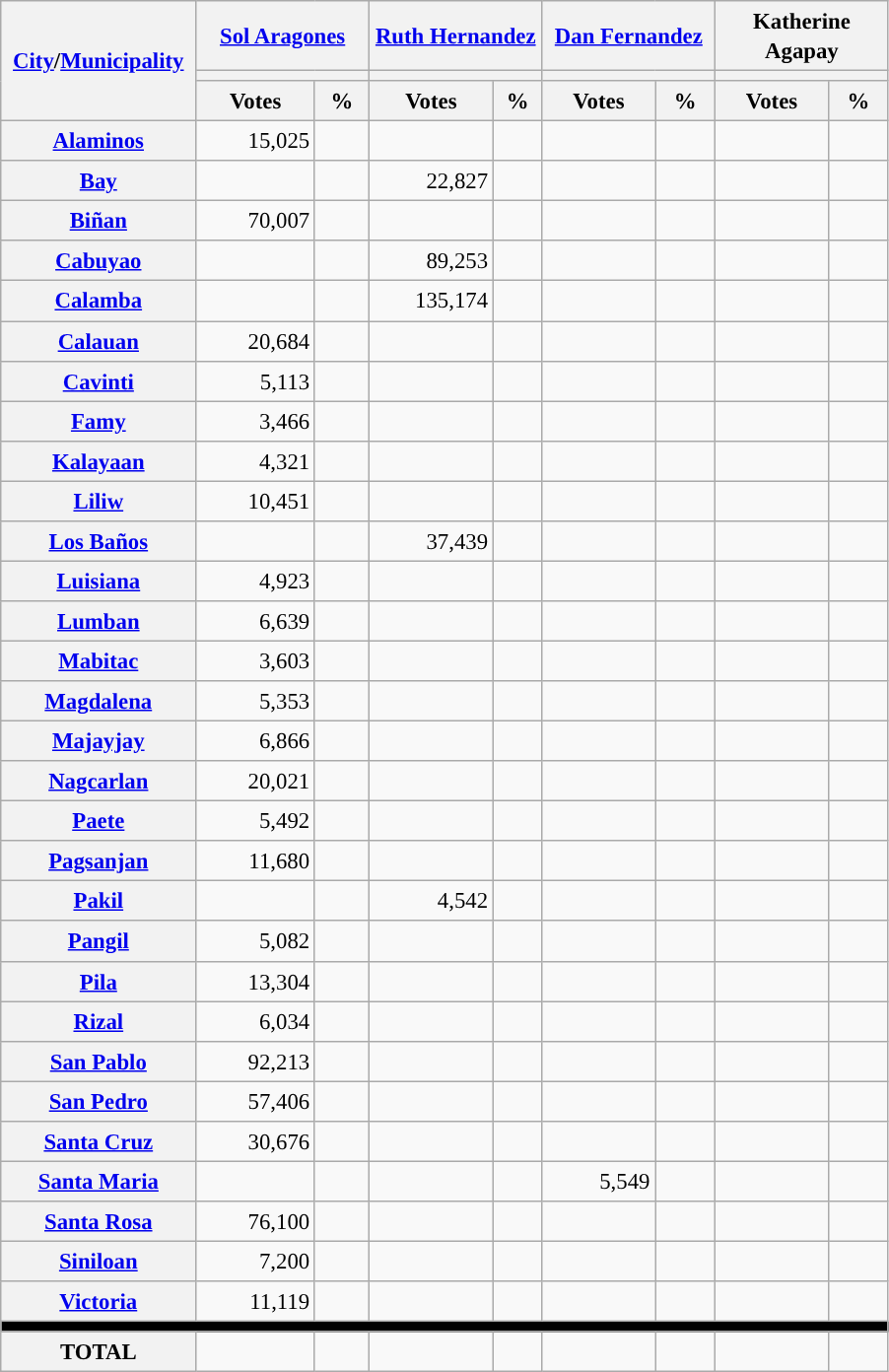<table class="wikitable collapsible collapsed" style="text-align:right; font-size:95%; line-height:20px;">
<tr>
<th width="125" rowspan="3"><a href='#'>City</a>/<a href='#'>Municipality</a></th>
<th width="110" colspan="2"><a href='#'>Sol Aragones</a></th>
<th width="110" colspan="2"><a href='#'>Ruth Hernandez</a></th>
<th width="110" colspan="2"><a href='#'>Dan Fernandez</a></th>
<th width="110" colspan="2">Katherine Agapay</th>
</tr>
<tr>
<th colspan="2" style="background:"></th>
<th colspan="2" style="background:"></th>
<th colspan="2" style="background:"></th>
<th colspan="2" style="background:"></th>
</tr>
<tr>
<th>Votes</th>
<th>%</th>
<th>Votes</th>
<th>%</th>
<th>Votes</th>
<th>%</th>
<th>Votes</th>
<th>%</th>
</tr>
<tr>
<th scope="row"><a href='#'>Alaminos</a></th>
<td>15,025</td>
<td></td>
<td></td>
<td></td>
<td></td>
<td></td>
<td></td>
<td></td>
</tr>
<tr>
<th scope="row"><a href='#'>Bay</a></th>
<td></td>
<td></td>
<td>22,827</td>
<td></td>
<td></td>
<td></td>
<td></td>
<td></td>
</tr>
<tr>
<th scope="row"><a href='#'>Biñan</a></th>
<td>70,007</td>
<td></td>
<td></td>
<td></td>
<td></td>
<td></td>
<td></td>
<td></td>
</tr>
<tr>
<th scope="row"><a href='#'>Cabuyao</a></th>
<td></td>
<td></td>
<td>89,253</td>
<td></td>
<td></td>
<td></td>
<td></td>
<td></td>
</tr>
<tr>
<th scope="row"><a href='#'>Calamba</a></th>
<td></td>
<td></td>
<td>135,174</td>
<td></td>
<td></td>
<td></td>
<td></td>
<td></td>
</tr>
<tr>
<th scope="row"><a href='#'>Calauan</a></th>
<td>20,684</td>
<td></td>
<td></td>
<td></td>
<td></td>
<td></td>
<td></td>
<td></td>
</tr>
<tr>
<th scope="row"><a href='#'>Cavinti</a></th>
<td>5,113</td>
<td></td>
<td></td>
<td></td>
<td></td>
<td></td>
<td></td>
<td></td>
</tr>
<tr>
<th scope="row"><a href='#'>Famy</a></th>
<td>3,466</td>
<td></td>
<td></td>
<td></td>
<td></td>
<td></td>
<td></td>
<td></td>
</tr>
<tr>
<th scope="row"><a href='#'>Kalayaan</a></th>
<td>4,321</td>
<td></td>
<td></td>
<td></td>
<td></td>
<td></td>
<td></td>
<td></td>
</tr>
<tr>
<th scope="row"><a href='#'>Liliw</a></th>
<td>10,451</td>
<td></td>
<td></td>
<td></td>
<td></td>
<td></td>
<td></td>
<td></td>
</tr>
<tr>
<th scope="row"><a href='#'>Los Baños</a></th>
<td></td>
<td></td>
<td>37,439</td>
<td></td>
<td></td>
<td></td>
<td></td>
<td></td>
</tr>
<tr>
<th scope="row"><a href='#'>Luisiana</a></th>
<td>4,923</td>
<td></td>
<td></td>
<td></td>
<td></td>
<td></td>
<td></td>
<td></td>
</tr>
<tr>
<th scope="row"><a href='#'>Lumban</a></th>
<td>6,639</td>
<td></td>
<td></td>
<td></td>
<td></td>
<td></td>
<td></td>
<td></td>
</tr>
<tr>
<th scope="row"><a href='#'>Mabitac</a></th>
<td>3,603</td>
<td></td>
<td></td>
<td></td>
<td></td>
<td></td>
<td></td>
<td></td>
</tr>
<tr>
<th scope="row"><a href='#'>Magdalena</a></th>
<td>5,353</td>
<td></td>
<td></td>
<td></td>
<td></td>
<td></td>
<td></td>
<td></td>
</tr>
<tr>
<th scope="row"><a href='#'>Majayjay</a></th>
<td>6,866</td>
<td></td>
<td></td>
<td></td>
<td></td>
<td></td>
<td></td>
<td></td>
</tr>
<tr>
<th scope="row"><a href='#'>Nagcarlan</a></th>
<td>20,021</td>
<td></td>
<td></td>
<td></td>
<td></td>
<td></td>
<td></td>
<td></td>
</tr>
<tr>
<th scope="row"><a href='#'>Paete</a></th>
<td>5,492</td>
<td></td>
<td></td>
<td></td>
<td></td>
<td></td>
<td></td>
<td></td>
</tr>
<tr>
<th scope="row"><a href='#'>Pagsanjan</a></th>
<td>11,680</td>
<td></td>
<td></td>
<td></td>
<td></td>
<td></td>
<td></td>
<td></td>
</tr>
<tr>
<th scope="row"><a href='#'>Pakil</a></th>
<td></td>
<td></td>
<td>4,542</td>
<td></td>
<td></td>
<td></td>
<td></td>
<td></td>
</tr>
<tr>
<th scope="row"><a href='#'>Pangil</a></th>
<td>5,082</td>
<td></td>
<td></td>
<td></td>
<td></td>
<td></td>
<td></td>
<td></td>
</tr>
<tr>
<th scope="row"><a href='#'>Pila</a></th>
<td>13,304</td>
<td></td>
<td></td>
<td></td>
<td></td>
<td></td>
<td></td>
<td></td>
</tr>
<tr>
<th scope="row"><a href='#'>Rizal</a></th>
<td>6,034</td>
<td></td>
<td></td>
<td></td>
<td></td>
<td></td>
<td></td>
<td></td>
</tr>
<tr>
<th scope="row"><a href='#'>San Pablo</a></th>
<td>92,213</td>
<td></td>
<td></td>
<td></td>
<td></td>
<td></td>
<td></td>
<td></td>
</tr>
<tr>
<th scope="row"><a href='#'>San Pedro</a></th>
<td>57,406</td>
<td></td>
<td></td>
<td></td>
<td></td>
<td></td>
<td></td>
<td></td>
</tr>
<tr>
<th scope="row"><a href='#'>Santa Cruz</a></th>
<td>30,676</td>
<td></td>
<td></td>
<td></td>
<td></td>
<td></td>
<td></td>
<td></td>
</tr>
<tr>
<th scope="row"><a href='#'>Santa Maria</a></th>
<td></td>
<td></td>
<td></td>
<td></td>
<td>5,549</td>
<td></td>
<td></td>
<td></td>
</tr>
<tr>
<th scope="row"><a href='#'>Santa Rosa</a></th>
<td>76,100</td>
<td></td>
<td></td>
<td></td>
<td></td>
<td></td>
<td></td>
<td></td>
</tr>
<tr>
<th scope="row"><a href='#'>Siniloan</a></th>
<td>7,200</td>
<td></td>
<td></td>
<td></td>
<td></td>
<td></td>
<td></td>
<td></td>
</tr>
<tr>
<th scope="row"><a href='#'>Victoria</a></th>
<td>11,119</td>
<td></td>
<td></td>
<td></td>
<td></td>
<td></td>
<td></td>
<td></td>
</tr>
<tr>
<td colspan=9 bgcolor=black></td>
</tr>
<tr>
<th scope="row">TOTAL</th>
<td></td>
<td></td>
<td></td>
<td></td>
<td></td>
<td></td>
<td></td>
<td></td>
</tr>
</table>
